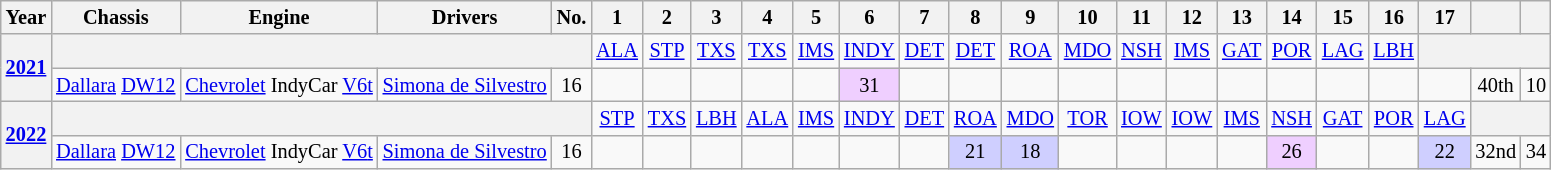<table class="wikitable" style="text-align:center; font-size:85%">
<tr>
<th>Year</th>
<th>Chassis</th>
<th>Engine</th>
<th>Drivers</th>
<th>No.</th>
<th>1</th>
<th>2</th>
<th>3</th>
<th>4</th>
<th>5</th>
<th>6</th>
<th>7</th>
<th>8</th>
<th>9</th>
<th>10</th>
<th>11</th>
<th>12</th>
<th>13</th>
<th>14</th>
<th>15</th>
<th>16</th>
<th>17</th>
<th></th>
<th></th>
</tr>
<tr>
<th rowspan=2><a href='#'>2021</a></th>
<th colspan=4></th>
<td><a href='#'>ALA</a></td>
<td><a href='#'>STP</a></td>
<td><a href='#'>TXS</a></td>
<td><a href='#'>TXS</a></td>
<td><a href='#'>IMS</a></td>
<td><a href='#'>INDY</a></td>
<td><a href='#'>DET</a></td>
<td><a href='#'>DET</a></td>
<td><a href='#'>ROA</a></td>
<td><a href='#'>MDO</a></td>
<td><a href='#'>NSH</a></td>
<td><a href='#'>IMS</a></td>
<td><a href='#'>GAT</a></td>
<td><a href='#'>POR</a></td>
<td><a href='#'>LAG</a></td>
<td><a href='#'>LBH</a></td>
<th colspan=3></th>
</tr>
<tr>
<td><a href='#'>Dallara</a> <a href='#'>DW12</a></td>
<td><a href='#'>Chevrolet</a> IndyCar <a href='#'>V6</a><a href='#'>t</a></td>
<td align=left> <a href='#'>Simona de Silvestro</a></td>
<td>16</td>
<td></td>
<td></td>
<td></td>
<td></td>
<td></td>
<td style="background:#EFCFFF;">31</td>
<td></td>
<td></td>
<td></td>
<td></td>
<td></td>
<td></td>
<td></td>
<td></td>
<td></td>
<td></td>
<td></td>
<td>40th</td>
<td>10</td>
</tr>
<tr>
<th rowspan=2><a href='#'>2022</a></th>
<th colspan=4></th>
<td><a href='#'>STP</a></td>
<td><a href='#'>TXS</a></td>
<td><a href='#'>LBH</a></td>
<td><a href='#'>ALA</a></td>
<td><a href='#'>IMS</a></td>
<td><a href='#'>INDY</a></td>
<td><a href='#'>DET</a></td>
<td><a href='#'>ROA</a></td>
<td><a href='#'>MDO</a></td>
<td><a href='#'>TOR</a></td>
<td><a href='#'>IOW</a></td>
<td><a href='#'>IOW</a></td>
<td><a href='#'>IMS</a></td>
<td><a href='#'>NSH</a></td>
<td><a href='#'>GAT</a></td>
<td><a href='#'>POR</a></td>
<td><a href='#'>LAG</a></td>
<th colspan=2></th>
</tr>
<tr>
<td><a href='#'>Dallara</a> <a href='#'>DW12</a></td>
<td><a href='#'>Chevrolet</a> IndyCar <a href='#'>V6</a><a href='#'>t</a></td>
<td align=left> <a href='#'>Simona de Silvestro</a></td>
<td>16</td>
<td></td>
<td></td>
<td></td>
<td></td>
<td></td>
<td></td>
<td></td>
<td style="background:#CFCFFF;">21</td>
<td style="background:#CFCFFF;">18</td>
<td></td>
<td></td>
<td></td>
<td></td>
<td style="background:#EFCFFF;">26</td>
<td></td>
<td></td>
<td style="background:#CFCFFF;">22</td>
<td>32nd</td>
<td>34</td>
</tr>
</table>
